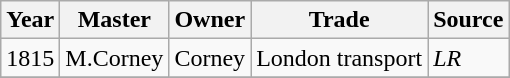<table class=" wikitable">
<tr>
<th>Year</th>
<th>Master</th>
<th>Owner</th>
<th>Trade</th>
<th>Source</th>
</tr>
<tr>
<td>1815</td>
<td>M.Corney</td>
<td>Corney</td>
<td>London transport</td>
<td><em>LR</em></td>
</tr>
<tr>
</tr>
</table>
